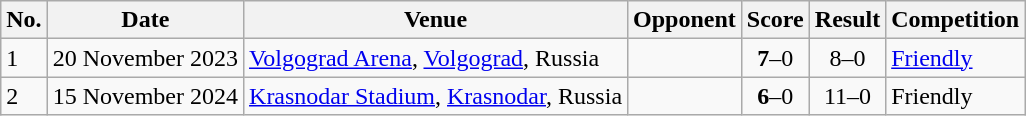<table class="wikitable">
<tr>
<th>No.</th>
<th>Date</th>
<th>Venue</th>
<th>Opponent</th>
<th>Score</th>
<th>Result</th>
<th>Competition</th>
</tr>
<tr>
<td>1</td>
<td>20 November 2023</td>
<td><a href='#'>Volgograd Arena</a>, <a href='#'>Volgograd</a>, Russia</td>
<td></td>
<td align=center><strong>7</strong>–0</td>
<td align=center>8–0</td>
<td><a href='#'>Friendly</a></td>
</tr>
<tr>
<td>2</td>
<td>15 November 2024</td>
<td><a href='#'>Krasnodar Stadium</a>, <a href='#'>Krasnodar</a>, Russia</td>
<td></td>
<td align=center><strong>6</strong>–0</td>
<td align=center>11–0</td>
<td>Friendly</td>
</tr>
</table>
